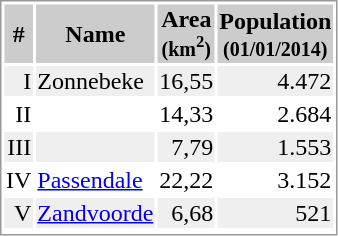<table border="0" style="border: 1px solid #999; background-color:#FFFFFF">
<tr align="center" bgcolor="#CCCCCC">
<th>#</th>
<th>Name</th>
<th>Area<br><small>(km<sup>2</sup>)</small></th>
<th>Population<br><small>(01/01/2014)</small></th>
</tr>
<tr align="right" bgcolor="#efefef">
<td>I</td>
<td align="left">Zonnebeke</td>
<td>16,55</td>
<td>4.472</td>
</tr>
<tr align="right">
<td>II</td>
<td align="left"></td>
<td>14,33</td>
<td>2.684</td>
</tr>
<tr align="right" bgcolor="#efefef">
<td>III</td>
<td align="left"></td>
<td>7,79</td>
<td>1.553</td>
</tr>
<tr align="right">
<td>IV</td>
<td align="left"><a href='#'>Passendale</a></td>
<td>22,22</td>
<td>3.152</td>
</tr>
<tr align="right" bgcolor="#efefef">
<td>V</td>
<td align="left"><a href='#'>Zandvoorde</a></td>
<td>6,68</td>
<td>521</td>
</tr>
<tr align="right">
</tr>
</table>
